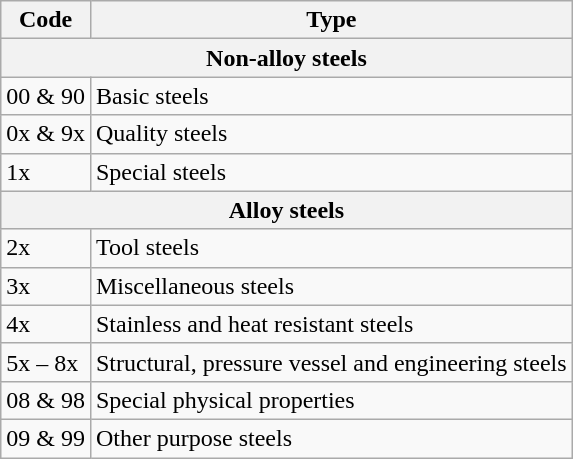<table class="wikitable">
<tr>
<th>Code</th>
<th>Type</th>
</tr>
<tr>
<th colspan="2"><strong>Non-alloy steels</strong></th>
</tr>
<tr>
<td>00 & 90</td>
<td>Basic steels</td>
</tr>
<tr>
<td>0x & 9x</td>
<td>Quality steels</td>
</tr>
<tr>
<td>1x</td>
<td>Special steels</td>
</tr>
<tr>
<th colspan="2"><strong>Alloy steels</strong></th>
</tr>
<tr>
<td>2x</td>
<td>Tool steels</td>
</tr>
<tr>
<td>3x</td>
<td>Miscellaneous steels</td>
</tr>
<tr>
<td>4x</td>
<td>Stainless and heat resistant steels</td>
</tr>
<tr>
<td>5x – 8x</td>
<td>Structural, pressure vessel and engineering steels</td>
</tr>
<tr>
<td>08 & 98</td>
<td>Special physical properties</td>
</tr>
<tr>
<td>09 & 99</td>
<td>Other purpose steels</td>
</tr>
</table>
